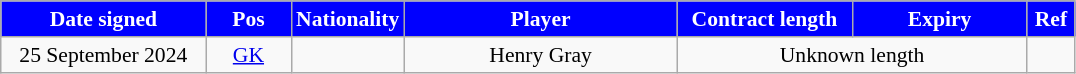<table class="wikitable"  style="text-align:center; font-size:90%; ">
<tr>
<th style="background:#0000FF; color:#FFFFFF; width:130px;">Date signed</th>
<th style="background:#0000FF; color:#FFFFFF; width:50px;">Pos</th>
<th style="background:#0000FF; color:#FFFFFF; width:50px;">Nationality</th>
<th style="background:#0000FF; color:#FFFFFF; width:175px;">Player</th>
<th style="background:#0000FF; color:#FFFFFF; width:110px;">Contract length</th>
<th style="background:#0000FF; color:#FFFFFF; width:110px;">Expiry</th>
<th style="background:#0000FF; color:#FFFFFF; width:25px;">Ref</th>
</tr>
<tr>
<td>25 September 2024</td>
<td><a href='#'>GK</a></td>
<td></td>
<td>Henry Gray</td>
<td colspan=2>Unknown length</td>
<td></td>
</tr>
</table>
